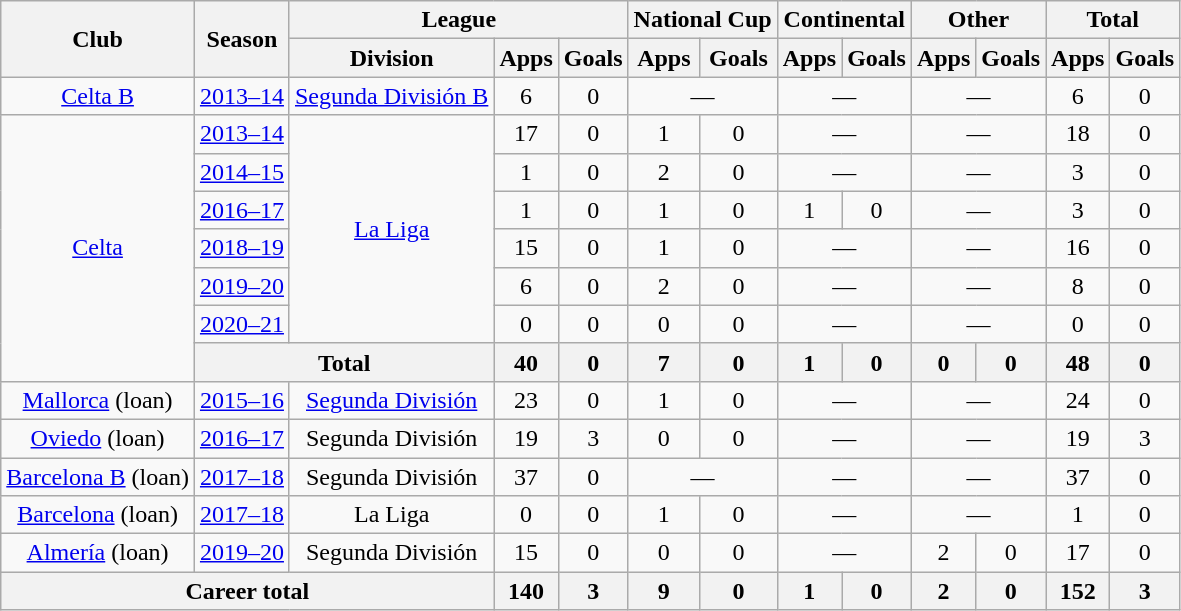<table class="wikitable" style="text-align:center">
<tr>
<th rowspan="2">Club</th>
<th rowspan="2">Season</th>
<th colspan="3">League</th>
<th colspan="2">National Cup</th>
<th colspan="2">Continental</th>
<th colspan="2">Other</th>
<th colspan="2">Total</th>
</tr>
<tr>
<th>Division</th>
<th>Apps</th>
<th>Goals</th>
<th>Apps</th>
<th>Goals</th>
<th>Apps</th>
<th>Goals</th>
<th>Apps</th>
<th>Goals</th>
<th>Apps</th>
<th>Goals</th>
</tr>
<tr>
<td><a href='#'>Celta B</a></td>
<td><a href='#'>2013–14</a></td>
<td><a href='#'>Segunda División B</a></td>
<td>6</td>
<td>0</td>
<td colspan="2">—</td>
<td colspan="2">—</td>
<td colspan="2">—</td>
<td>6</td>
<td>0</td>
</tr>
<tr>
<td rowspan="7"><a href='#'>Celta</a></td>
<td><a href='#'>2013–14</a></td>
<td rowspan="6"><a href='#'>La Liga</a></td>
<td>17</td>
<td>0</td>
<td>1</td>
<td>0</td>
<td colspan="2">—</td>
<td colspan="2">—</td>
<td>18</td>
<td>0</td>
</tr>
<tr>
<td><a href='#'>2014–15</a></td>
<td>1</td>
<td>0</td>
<td>2</td>
<td>0</td>
<td colspan="2">—</td>
<td colspan="2">—</td>
<td>3</td>
<td>0</td>
</tr>
<tr>
<td><a href='#'>2016–17</a></td>
<td>1</td>
<td>0</td>
<td>1</td>
<td>0</td>
<td>1</td>
<td>0</td>
<td colspan="2">—</td>
<td>3</td>
<td>0</td>
</tr>
<tr>
<td><a href='#'>2018–19</a></td>
<td>15</td>
<td>0</td>
<td>1</td>
<td>0</td>
<td colspan="2">—</td>
<td colspan="2">—</td>
<td>16</td>
<td>0</td>
</tr>
<tr>
<td><a href='#'>2019–20</a></td>
<td>6</td>
<td>0</td>
<td>2</td>
<td>0</td>
<td colspan="2">—</td>
<td colspan="2">—</td>
<td>8</td>
<td>0</td>
</tr>
<tr>
<td><a href='#'>2020–21</a></td>
<td>0</td>
<td>0</td>
<td>0</td>
<td>0</td>
<td colspan="2">—</td>
<td colspan="2">—</td>
<td>0</td>
<td>0</td>
</tr>
<tr>
<th colspan="2">Total</th>
<th>40</th>
<th>0</th>
<th>7</th>
<th>0</th>
<th>1</th>
<th>0</th>
<th>0</th>
<th>0</th>
<th>48</th>
<th>0</th>
</tr>
<tr>
<td><a href='#'>Mallorca</a> (loan)</td>
<td><a href='#'>2015–16</a></td>
<td><a href='#'>Segunda División</a></td>
<td>23</td>
<td>0</td>
<td>1</td>
<td>0</td>
<td colspan="2">—</td>
<td colspan="2">—</td>
<td>24</td>
<td>0</td>
</tr>
<tr>
<td><a href='#'>Oviedo</a> (loan)</td>
<td><a href='#'>2016–17</a></td>
<td>Segunda División</td>
<td>19</td>
<td>3</td>
<td>0</td>
<td>0</td>
<td colspan="2">—</td>
<td colspan="2">—</td>
<td>19</td>
<td>3</td>
</tr>
<tr>
<td><a href='#'>Barcelona B</a> (loan)</td>
<td><a href='#'>2017–18</a></td>
<td>Segunda División</td>
<td>37</td>
<td>0</td>
<td colspan="2">—</td>
<td colspan="2">—</td>
<td colspan="2">—</td>
<td>37</td>
<td>0</td>
</tr>
<tr>
<td><a href='#'>Barcelona</a> (loan)</td>
<td><a href='#'>2017–18</a></td>
<td>La Liga</td>
<td>0</td>
<td>0</td>
<td>1</td>
<td>0</td>
<td colspan="2">—</td>
<td colspan="2">—</td>
<td>1</td>
<td>0</td>
</tr>
<tr>
<td><a href='#'>Almería</a> (loan)</td>
<td><a href='#'>2019–20</a></td>
<td>Segunda División</td>
<td>15</td>
<td>0</td>
<td>0</td>
<td>0</td>
<td colspan="2">—</td>
<td>2</td>
<td>0</td>
<td>17</td>
<td>0</td>
</tr>
<tr>
<th colspan="3">Career total</th>
<th>140</th>
<th>3</th>
<th>9</th>
<th>0</th>
<th>1</th>
<th>0</th>
<th>2</th>
<th>0</th>
<th>152</th>
<th>3</th>
</tr>
</table>
